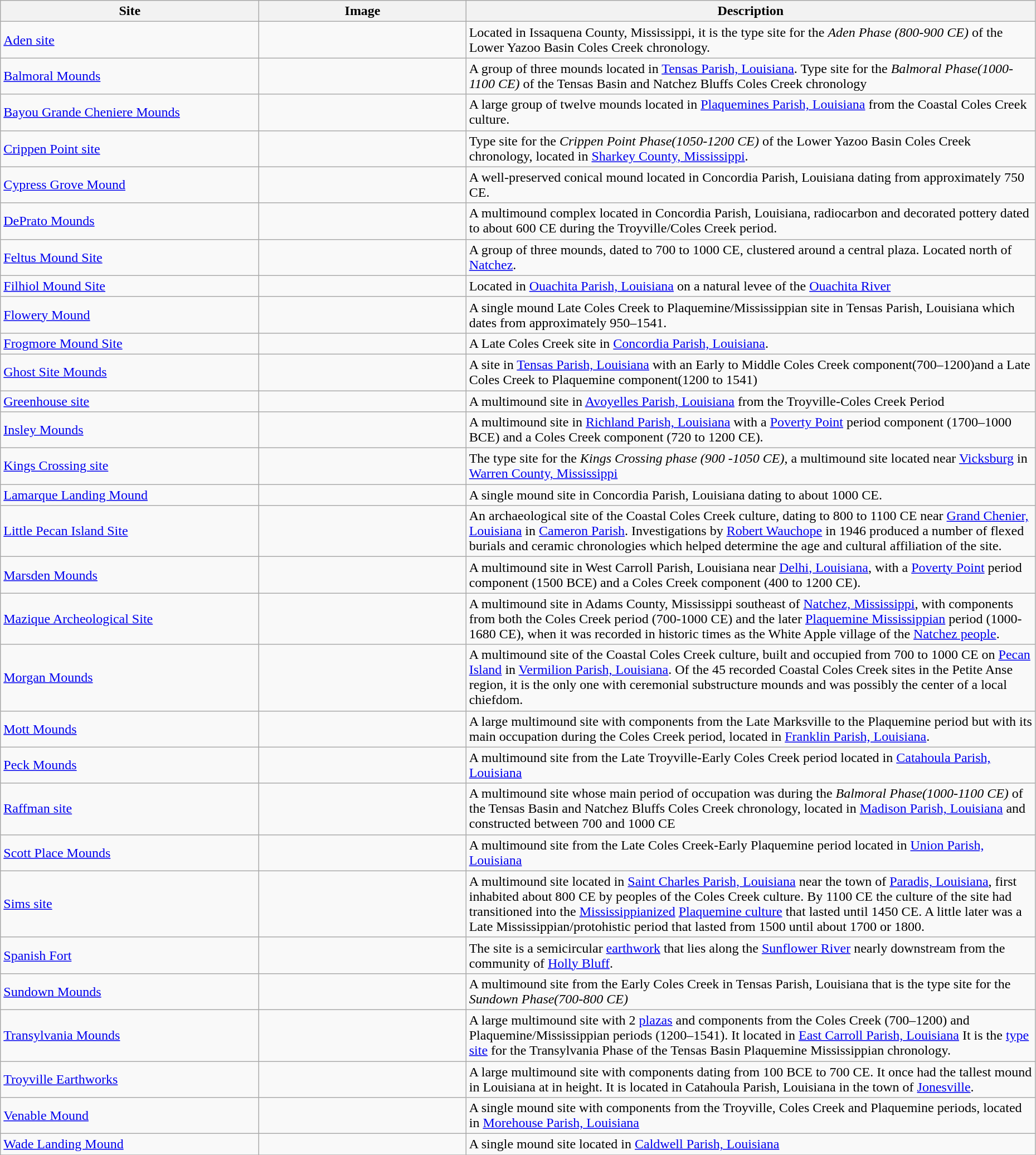<table class="wikitable sortable" style="width:98%">
<tr>
<th width="25%"><strong>Site</strong></th>
<th width="20%"><strong>Image</strong></th>
<th width="55%"><strong>Description</strong></th>
</tr>
<tr>
<td><a href='#'>Aden site</a></td>
<td></td>
<td>Located in  Issaquena County, Mississippi, it is the type site for the <em>Aden Phase (800-900 CE)</em> of the Lower Yazoo Basin Coles Creek chronology.</td>
</tr>
<tr>
<td><a href='#'>Balmoral Mounds</a></td>
<td></td>
<td>A group of three mounds located in <a href='#'>Tensas Parish, Louisiana</a>. Type site for the <em>Balmoral Phase(1000-1100 CE)</em> of the Tensas Basin and Natchez Bluffs Coles Creek chronology</td>
</tr>
<tr>
<td><a href='#'>Bayou Grande Cheniere Mounds</a></td>
<td></td>
<td>A large group of twelve mounds located in <a href='#'>Plaquemines Parish, Louisiana</a> from the Coastal Coles Creek culture.</td>
</tr>
<tr>
<td><a href='#'>Crippen Point site</a></td>
<td></td>
<td>Type site for the <em>Crippen Point Phase(1050-1200 CE)</em> of the Lower Yazoo Basin Coles Creek chronology, located in <a href='#'>Sharkey County, Mississippi</a>.</td>
</tr>
<tr>
<td><a href='#'>Cypress Grove Mound</a></td>
<td></td>
<td>A well-preserved conical mound located in Concordia Parish, Louisiana dating from approximately 750 CE.</td>
</tr>
<tr>
<td><a href='#'>DePrato Mounds</a></td>
<td></td>
<td>A multimound complex located in Concordia Parish, Louisiana, radiocarbon and decorated pottery dated to about 600 CE during the Troyville/Coles Creek period.</td>
</tr>
<tr>
<td><a href='#'>Feltus Mound Site</a></td>
<td></td>
<td>A group of three mounds, dated to 700 to 1000 CE, clustered around a central plaza. Located north of <a href='#'>Natchez</a>.</td>
</tr>
<tr>
<td><a href='#'>Filhiol Mound Site</a></td>
<td></td>
<td>Located in <a href='#'>Ouachita Parish, Louisiana</a> on a natural levee of the <a href='#'>Ouachita River</a></td>
</tr>
<tr>
<td><a href='#'>Flowery Mound</a></td>
<td></td>
<td>A single mound Late Coles Creek to Plaquemine/Mississippian site in Tensas Parish, Louisiana which dates from approximately 950–1541.</td>
</tr>
<tr>
<td><a href='#'>Frogmore Mound Site</a></td>
<td></td>
<td>A Late Coles Creek site in <a href='#'>Concordia Parish, Louisiana</a>.</td>
</tr>
<tr>
<td><a href='#'>Ghost Site Mounds</a></td>
<td></td>
<td>A site in <a href='#'>Tensas Parish, Louisiana</a> with an Early to Middle Coles Creek component(700–1200)and a Late Coles Creek to Plaquemine component(1200 to 1541)</td>
</tr>
<tr>
<td><a href='#'>Greenhouse site</a></td>
<td></td>
<td>A multimound site in <a href='#'>Avoyelles Parish, Louisiana</a> from the Troyville-Coles Creek Period</td>
</tr>
<tr>
<td><a href='#'>Insley Mounds</a></td>
<td></td>
<td>A multimound site in <a href='#'>Richland Parish, Louisiana</a> with a <a href='#'>Poverty Point</a> period component (1700–1000 BCE) and a Coles Creek component (720 to 1200 CE).</td>
</tr>
<tr>
<td><a href='#'>Kings Crossing site</a></td>
<td></td>
<td>The type site for the <em>Kings Crossing phase (900 -1050 CE)</em>, a multimound site located near <a href='#'>Vicksburg</a> in <a href='#'>Warren County, Mississippi</a></td>
</tr>
<tr>
<td><a href='#'>Lamarque Landing Mound</a></td>
<td></td>
<td>A single mound site in Concordia Parish, Louisiana dating to about 1000 CE.</td>
</tr>
<tr>
<td><a href='#'>Little Pecan Island Site</a></td>
<td></td>
<td>An archaeological site of the Coastal Coles Creek culture, dating to 800 to 1100 CE near <a href='#'>Grand Chenier, Louisiana</a> in <a href='#'>Cameron Parish</a>. Investigations by <a href='#'>Robert Wauchope</a> in 1946 produced a number of flexed burials and ceramic chronologies which helped determine the age and cultural affiliation of the site.</td>
</tr>
<tr>
<td><a href='#'>Marsden Mounds</a></td>
<td></td>
<td>A multimound site in West Carroll Parish, Louisiana near <a href='#'>Delhi, Louisiana</a>, with a <a href='#'>Poverty Point</a> period component (1500 BCE) and a Coles Creek component (400 to 1200 CE).</td>
</tr>
<tr>
<td><a href='#'>Mazique Archeological Site</a></td>
<td></td>
<td>A multimound site in Adams County, Mississippi southeast of <a href='#'>Natchez, Mississippi</a>, with components from both the Coles Creek period (700-1000 CE) and the later <a href='#'>Plaquemine Mississippian</a> period (1000-1680 CE), when it was recorded in historic times as the White Apple village of the <a href='#'>Natchez people</a>.</td>
</tr>
<tr>
<td><a href='#'>Morgan Mounds</a></td>
<td></td>
<td>A multimound site of the Coastal Coles Creek culture, built and occupied from 700 to 1000 CE on <a href='#'>Pecan Island</a> in <a href='#'>Vermilion Parish, Louisiana</a>. Of the 45 recorded Coastal Coles Creek sites in the Petite Anse region, it is the only one with ceremonial substructure mounds and was possibly the center of a local chiefdom.</td>
</tr>
<tr>
<td><a href='#'>Mott Mounds</a></td>
<td></td>
<td>A large multimound site with components from the Late Marksville to the Plaquemine period but with its main occupation during the Coles Creek period, located in <a href='#'>Franklin Parish, Louisiana</a>.</td>
</tr>
<tr>
<td><a href='#'>Peck Mounds</a></td>
<td></td>
<td>A multimound site from the Late Troyville-Early Coles Creek period located in <a href='#'>Catahoula Parish, Louisiana</a></td>
</tr>
<tr>
<td><a href='#'>Raffman site</a></td>
<td></td>
<td>A multimound site whose main period of occupation was during the <em>Balmoral Phase(1000-1100 CE)</em> of the Tensas Basin and Natchez Bluffs Coles Creek chronology, located in <a href='#'>Madison Parish, Louisiana</a> and constructed between 700 and 1000 CE</td>
</tr>
<tr>
<td><a href='#'>Scott Place Mounds</a></td>
<td></td>
<td>A multimound site from the Late Coles Creek-Early Plaquemine period located in <a href='#'>Union Parish, Louisiana</a></td>
</tr>
<tr>
<td><a href='#'>Sims site</a></td>
<td></td>
<td>A multimound site located in <a href='#'>Saint Charles Parish, Louisiana</a> near the town of <a href='#'>Paradis, Louisiana</a>, first inhabited about 800 CE by peoples of the Coles Creek culture. By 1100 CE the culture of the site had transitioned into the <a href='#'>Mississippianized</a> <a href='#'>Plaquemine culture</a> that lasted until 1450 CE. A little later was a Late Mississippian/protohistic period that lasted from 1500 until about 1700 or 1800.</td>
</tr>
<tr>
<td><a href='#'>Spanish Fort</a></td>
<td></td>
<td>The site is a semicircular <a href='#'>earthwork</a> that lies along the <a href='#'>Sunflower River</a> nearly  downstream from the community of <a href='#'>Holly Bluff</a>.</td>
</tr>
<tr>
<td><a href='#'>Sundown Mounds</a></td>
<td></td>
<td>A multimound site from the Early Coles Creek in Tensas Parish, Louisiana that is the type site for the <em>Sundown Phase(700-800 CE)</em></td>
</tr>
<tr>
<td><a href='#'>Transylvania Mounds</a></td>
<td></td>
<td>A large multimound site with 2 <a href='#'>plazas</a> and components from the Coles Creek (700–1200) and Plaquemine/Mississippian periods (1200–1541). It located in <a href='#'>East Carroll Parish, Louisiana</a> It is the <a href='#'>type site</a> for the Transylvania Phase of the Tensas Basin Plaquemine Mississippian chronology.</td>
</tr>
<tr>
<td><a href='#'>Troyville Earthworks</a></td>
<td></td>
<td>A large multimound site with components dating from 100 BCE to 700 CE. It once had the tallest mound in Louisiana at  in height. It is located in Catahoula Parish, Louisiana in the town of <a href='#'>Jonesville</a>.</td>
</tr>
<tr>
<td><a href='#'>Venable Mound</a></td>
<td></td>
<td>A single mound site with components from the Troyville, Coles Creek and Plaquemine periods, located in <a href='#'>Morehouse Parish, Louisiana</a></td>
</tr>
<tr>
<td><a href='#'>Wade Landing Mound</a></td>
<td></td>
<td>A single mound site located in <a href='#'>Caldwell Parish, Louisiana</a></td>
</tr>
<tr>
</tr>
</table>
